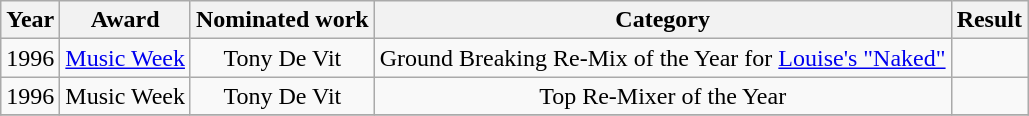<table class="wikitable plainrowheaders" style="text-align:center;">
<tr>
<th>Year</th>
<th>Award</th>
<th>Nominated work</th>
<th>Category</th>
<th>Result</th>
</tr>
<tr>
<td rowspan="1">1996</td>
<td rowspan="1"><a href='#'>Music Week</a></td>
<td>Tony De Vit</td>
<td>Ground Breaking Re-Mix of the Year for <a href='#'>Louise's "Naked"</a></td>
<td></td>
</tr>
<tr>
<td rowspan="1">1996</td>
<td rowspan="1">Music Week</td>
<td>Tony De Vit</td>
<td>Top Re-Mixer of the Year</td>
<td></td>
</tr>
<tr>
</tr>
</table>
